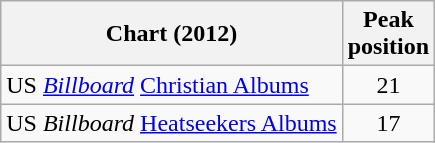<table class="wikitable">
<tr>
<th>Chart (2012)</th>
<th>Peak<br>position</th>
</tr>
<tr>
<td>US <em><a href='#'>Billboard</a></em> <a href='#'>Christian Albums</a></td>
<td align="center">21</td>
</tr>
<tr>
<td>US <em>Billboard</em> <a href='#'>Heatseekers Albums</a></td>
<td align="center">17</td>
</tr>
</table>
